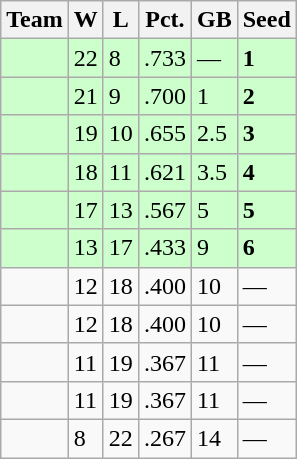<table class=wikitable>
<tr>
<th>Team</th>
<th>W</th>
<th>L</th>
<th>Pct.</th>
<th>GB</th>
<th>Seed</th>
</tr>
<tr bgcolor=ccffcc>
<td></td>
<td>22</td>
<td>8</td>
<td>.733</td>
<td>—</td>
<td><strong>1</strong></td>
</tr>
<tr bgcolor=ccffcc>
<td></td>
<td>21</td>
<td>9</td>
<td>.700</td>
<td>1</td>
<td><strong>2</strong></td>
</tr>
<tr bgcolor=ccffcc>
<td></td>
<td>19</td>
<td>10</td>
<td>.655</td>
<td>2.5</td>
<td><strong>3</strong></td>
</tr>
<tr bgcolor=ccffcc>
<td></td>
<td>18</td>
<td>11</td>
<td>.621</td>
<td>3.5</td>
<td><strong>4</strong></td>
</tr>
<tr bgcolor=ccffcc>
<td></td>
<td>17</td>
<td>13</td>
<td>.567</td>
<td>5</td>
<td><strong>5</strong></td>
</tr>
<tr bgcolor=ccffcc>
<td></td>
<td>13</td>
<td>17</td>
<td>.433</td>
<td>9</td>
<td><strong>6</strong></td>
</tr>
<tr>
<td></td>
<td>12</td>
<td>18</td>
<td>.400</td>
<td>10</td>
<td>—</td>
</tr>
<tr>
<td></td>
<td>12</td>
<td>18</td>
<td>.400</td>
<td>10</td>
<td>—</td>
</tr>
<tr>
<td></td>
<td>11</td>
<td>19</td>
<td>.367</td>
<td>11</td>
<td>—</td>
</tr>
<tr>
<td></td>
<td>11</td>
<td>19</td>
<td>.367</td>
<td>11</td>
<td>—</td>
</tr>
<tr>
<td></td>
<td>8</td>
<td>22</td>
<td>.267</td>
<td>14</td>
<td>—</td>
</tr>
</table>
